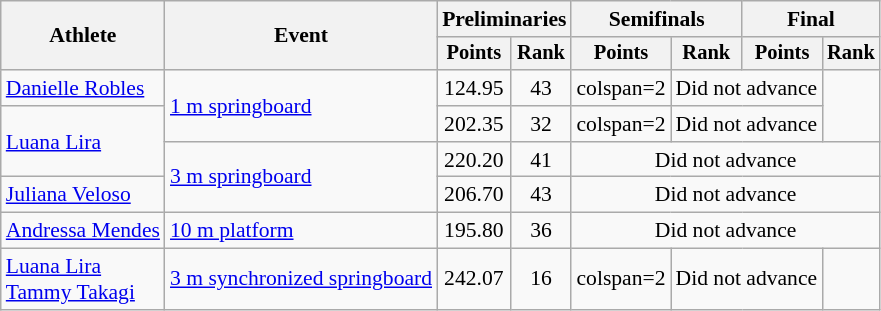<table class=wikitable style="font-size:90%;">
<tr>
<th rowspan="2">Athlete</th>
<th rowspan="2">Event</th>
<th colspan="2">Preliminaries</th>
<th colspan="2">Semifinals</th>
<th colspan="2">Final</th>
</tr>
<tr style="font-size:95%">
<th>Points</th>
<th>Rank</th>
<th>Points</th>
<th>Rank</th>
<th>Points</th>
<th>Rank</th>
</tr>
<tr align=center>
<td align=left><a href='#'>Danielle Robles</a></td>
<td align=left rowspan=2><a href='#'>1 m springboard</a></td>
<td>124.95</td>
<td>43</td>
<td>colspan=2 </td>
<td colspan=2>Did not advance</td>
</tr>
<tr align=center>
<td align=left rowspan=2><a href='#'>Luana Lira</a></td>
<td>202.35</td>
<td>32</td>
<td>colspan=2 </td>
<td colspan=2>Did not advance</td>
</tr>
<tr align=center>
<td align=left rowspan=2><a href='#'>3 m springboard</a></td>
<td>220.20</td>
<td>41</td>
<td colspan=4>Did not advance</td>
</tr>
<tr align=center>
<td align=left><a href='#'>Juliana Veloso</a></td>
<td>206.70</td>
<td>43</td>
<td colspan=4>Did not advance</td>
</tr>
<tr align=center>
<td align=left><a href='#'>Andressa Mendes</a></td>
<td align=left><a href='#'>10 m platform</a></td>
<td>195.80</td>
<td>36</td>
<td colspan=4>Did not advance</td>
</tr>
<tr align=center>
<td align=left><a href='#'>Luana Lira</a><br><a href='#'>Tammy Takagi</a></td>
<td align=left><a href='#'>3 m synchronized springboard</a></td>
<td>242.07</td>
<td>16</td>
<td>colspan=2 </td>
<td colspan=2>Did not advance</td>
</tr>
</table>
